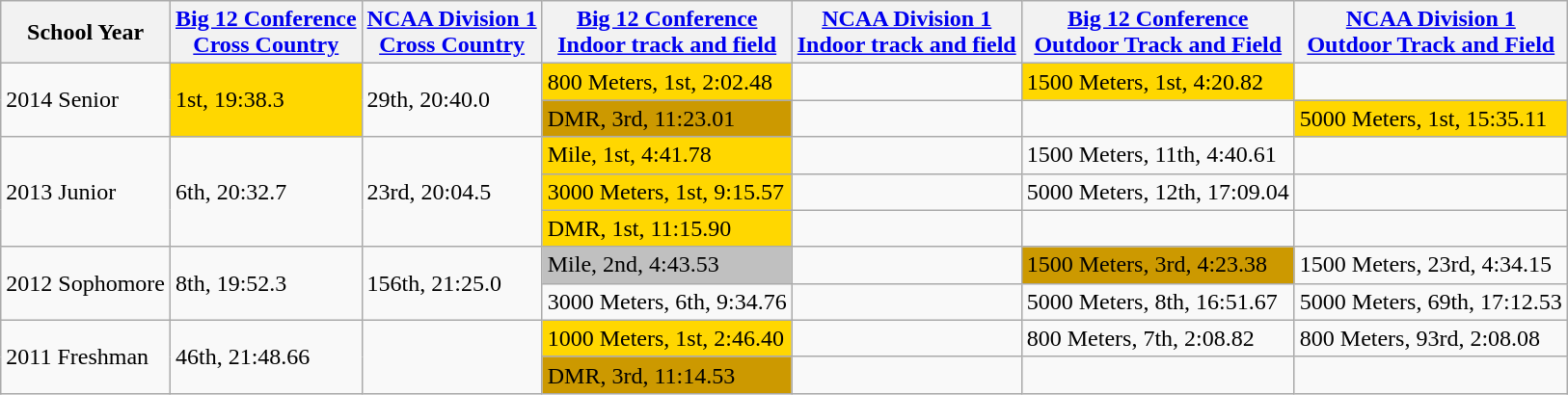<table class="wikitable sortable">
<tr>
<th>School Year</th>
<th><a href='#'>Big 12 Conference</a><br><a href='#'>Cross Country</a></th>
<th><a href='#'>NCAA Division 1</a><br><a href='#'>Cross Country</a></th>
<th><a href='#'>Big 12 Conference</a><br><a href='#'>Indoor track and field</a></th>
<th><a href='#'>NCAA Division 1</a><br><a href='#'>Indoor track and field</a></th>
<th><a href='#'>Big 12 Conference</a><br><a href='#'>Outdoor Track and Field</a></th>
<th><a href='#'>NCAA Division 1</a><br><a href='#'>Outdoor Track and Field</a></th>
</tr>
<tr>
<td rowspan=2>2014 Senior</td>
<td rowspan=2 bgcolor="gold">1st, 19:38.3</td>
<td rowspan=2>29th, 20:40.0</td>
<td bgcolor="gold">800 Meters, 1st, 2:02.48</td>
<td></td>
<td bgcolor="gold">1500 Meters, 1st, 4:20.82</td>
<td></td>
</tr>
<tr>
<td bgcolor="cc9900">DMR, 3rd, 11:23.01</td>
<td></td>
<td></td>
<td bgcolor="gold">5000 Meters, 1st, 15:35.11</td>
</tr>
<tr>
<td rowspan=3>2013 Junior</td>
<td rowspan=3>6th, 20:32.7</td>
<td rowspan=3>23rd, 20:04.5</td>
<td bgcolor="gold">Mile, 1st, 4:41.78</td>
<td></td>
<td>1500 Meters, 11th, 4:40.61</td>
<td></td>
</tr>
<tr>
<td bgcolor="gold">3000 Meters, 1st, 9:15.57</td>
<td></td>
<td>5000 Meters, 12th, 17:09.04</td>
<td></td>
</tr>
<tr>
<td bgcolor="gold">DMR, 1st, 11:15.90</td>
<td></td>
<td></td>
<td></td>
</tr>
<tr>
<td rowspan=2>2012 Sophomore</td>
<td rowspan=2>8th, 19:52.3</td>
<td rowspan=2>156th, 21:25.0</td>
<td bgcolor="silver">Mile, 2nd, 4:43.53</td>
<td></td>
<td bgcolor="cc9900">1500 Meters, 3rd, 4:23.38</td>
<td>1500 Meters, 23rd, 4:34.15</td>
</tr>
<tr>
<td>3000 Meters, 6th, 9:34.76</td>
<td></td>
<td>5000 Meters, 8th, 16:51.67</td>
<td>5000 Meters, 69th, 17:12.53</td>
</tr>
<tr>
<td rowspan=2>2011 Freshman</td>
<td rowspan=2>46th, 21:48.66</td>
<td rowspan=2></td>
<td bgcolor="gold">1000 Meters, 1st, 2:46.40</td>
<td></td>
<td>800 Meters, 7th, 2:08.82</td>
<td>800 Meters, 93rd, 2:08.08</td>
</tr>
<tr>
<td bgcolor="cc9900">DMR, 3rd, 11:14.53</td>
<td></td>
<td></td>
<td></td>
</tr>
</table>
